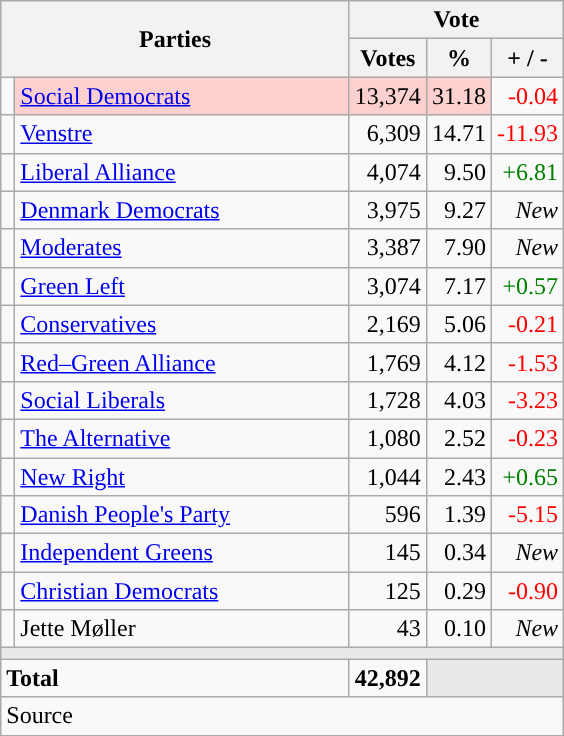<table class="wikitable" style="text-align:right;">
<tr>
<th style="text-align:centre;" rowspan="2" colspan="2" width="225">Parties</th>
<th colspan="3">Vote</th>
</tr>
<tr>
<th width="15">Votes</th>
<th width="15">%</th>
<th width="15">+ / -</th>
</tr>
<tr>
<td width="2" style="color:inherit;background:"></td>
<td bgcolor=#fbd0ce  align="left"><a href='#'>Social Democrats</a></td>
<td bgcolor=#fbd0ce>13,374</td>
<td bgcolor=#fbd0ce>31.18</td>
<td style=color:red;>-0.04</td>
</tr>
<tr>
<td width="2" style="color:inherit;background:"></td>
<td align="left"><a href='#'>Venstre</a></td>
<td>6,309</td>
<td>14.71</td>
<td style=color:red;>-11.93</td>
</tr>
<tr>
<td width="2" style="color:inherit;background:"></td>
<td align="left"><a href='#'>Liberal Alliance</a></td>
<td>4,074</td>
<td>9.50</td>
<td style=color:green;>+6.81</td>
</tr>
<tr>
<td width="2" style="color:inherit;background:"></td>
<td align="left"><a href='#'>Denmark Democrats</a></td>
<td>3,975</td>
<td>9.27</td>
<td><em>New</em></td>
</tr>
<tr>
<td width="2" style="color:inherit;background:"></td>
<td align="left"><a href='#'>Moderates</a></td>
<td>3,387</td>
<td>7.90</td>
<td><em>New</em></td>
</tr>
<tr>
<td width="2" style="color:inherit;background:"></td>
<td align="left"><a href='#'>Green Left</a></td>
<td>3,074</td>
<td>7.17</td>
<td style=color:green;>+0.57</td>
</tr>
<tr>
<td width="2" style="color:inherit;background:"></td>
<td align="left"><a href='#'>Conservatives</a></td>
<td>2,169</td>
<td>5.06</td>
<td style=color:red;>-0.21</td>
</tr>
<tr>
<td width="2" style="color:inherit;background:"></td>
<td align="left"><a href='#'>Red–Green Alliance</a></td>
<td>1,769</td>
<td>4.12</td>
<td style=color:red;>-1.53</td>
</tr>
<tr>
<td width="2" style="color:inherit;background:"></td>
<td align="left"><a href='#'>Social Liberals</a></td>
<td>1,728</td>
<td>4.03</td>
<td style=color:red;>-3.23</td>
</tr>
<tr>
<td width="2" style="color:inherit;background:"></td>
<td align="left"><a href='#'>The Alternative</a></td>
<td>1,080</td>
<td>2.52</td>
<td style=color:red;>-0.23</td>
</tr>
<tr>
<td width="2" style="color:inherit;background:"></td>
<td align="left"><a href='#'>New Right</a></td>
<td>1,044</td>
<td>2.43</td>
<td style=color:green;>+0.65</td>
</tr>
<tr>
<td width="2" style="color:inherit;background:"></td>
<td align="left"><a href='#'>Danish People's Party</a></td>
<td>596</td>
<td>1.39</td>
<td style=color:red;>-5.15</td>
</tr>
<tr>
<td width="2" style="color:inherit;background:"></td>
<td align="left"><a href='#'>Independent Greens</a></td>
<td>145</td>
<td>0.34</td>
<td><em>New</em></td>
</tr>
<tr>
<td width="2" style="color:inherit;background:"></td>
<td align="left"><a href='#'>Christian Democrats</a></td>
<td>125</td>
<td>0.29</td>
<td style=color:red;>-0.90</td>
</tr>
<tr>
<td width="2" style="color:inherit;background:"></td>
<td align="left">Jette Møller</td>
<td>43</td>
<td>0.10</td>
<td><em>New</em></td>
</tr>
<tr>
<td colspan="7" bgcolor="#E9E9E9"></td>
</tr>
<tr>
<td align="left" colspan="2"><strong>Total</strong></td>
<td><strong>42,892</strong></td>
<td bgcolor="#E9E9E9" colspan="2"></td>
</tr>
<tr>
<td align="left" colspan="6">Source</td>
</tr>
</table>
